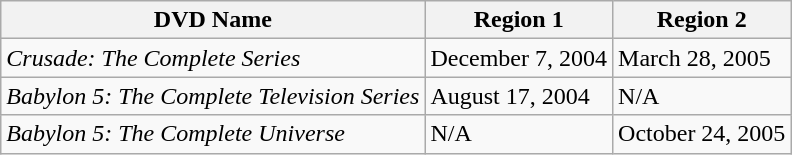<table class="wikitable">
<tr>
<th>DVD Name</th>
<th>Region 1</th>
<th>Region 2</th>
</tr>
<tr>
<td><em>Crusade: The Complete Series</em></td>
<td>December 7, 2004</td>
<td>March 28, 2005</td>
</tr>
<tr>
<td><em>Babylon 5: The Complete Television Series</em></td>
<td>August 17, 2004</td>
<td>N/A</td>
</tr>
<tr>
<td><em>Babylon 5: The Complete Universe</em></td>
<td>N/A</td>
<td>October 24, 2005</td>
</tr>
</table>
